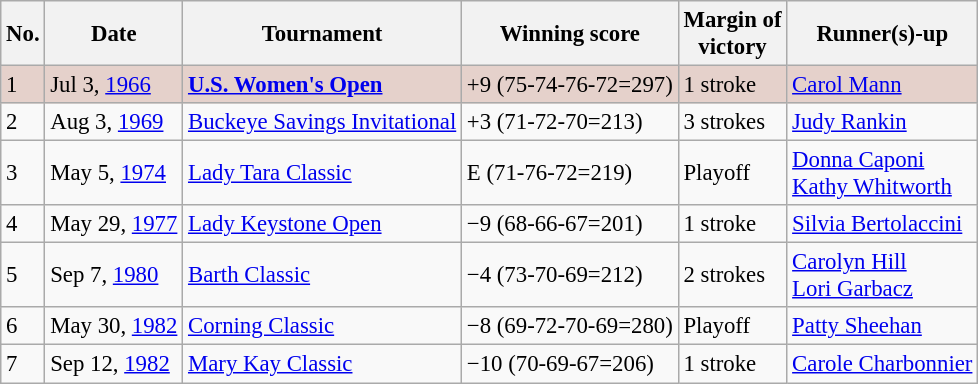<table class="wikitable" style="font-size:95%;">
<tr>
<th>No.</th>
<th>Date</th>
<th>Tournament</th>
<th>Winning score</th>
<th>Margin of<br>victory</th>
<th>Runner(s)-up</th>
</tr>
<tr style="background:#e5d1cb;">
<td>1</td>
<td>Jul 3, <a href='#'>1966</a></td>
<td><strong><a href='#'>U.S. Women's Open</a></strong></td>
<td>+9 (75-74-76-72=297)</td>
<td>1 stroke</td>
<td> <a href='#'>Carol Mann</a></td>
</tr>
<tr>
<td>2</td>
<td>Aug 3, <a href='#'>1969</a></td>
<td><a href='#'>Buckeye Savings Invitational</a></td>
<td>+3 (71-72-70=213)</td>
<td>3 strokes</td>
<td> <a href='#'>Judy Rankin</a></td>
</tr>
<tr>
<td>3</td>
<td>May 5, <a href='#'>1974</a></td>
<td><a href='#'>Lady Tara Classic</a></td>
<td>E (71-76-72=219)</td>
<td>Playoff</td>
<td> <a href='#'>Donna Caponi</a><br> <a href='#'>Kathy Whitworth</a></td>
</tr>
<tr>
<td>4</td>
<td>May 29, <a href='#'>1977</a></td>
<td><a href='#'>Lady Keystone Open</a></td>
<td>−9 (68-66-67=201)</td>
<td>1 stroke</td>
<td> <a href='#'>Silvia Bertolaccini</a></td>
</tr>
<tr>
<td>5</td>
<td>Sep 7, <a href='#'>1980</a></td>
<td><a href='#'>Barth Classic</a></td>
<td>−4 (73-70-69=212)</td>
<td>2 strokes</td>
<td> <a href='#'>Carolyn Hill</a><br> <a href='#'>Lori Garbacz</a></td>
</tr>
<tr>
<td>6</td>
<td>May 30, <a href='#'>1982</a></td>
<td><a href='#'>Corning Classic</a></td>
<td>−8 (69-72-70-69=280)</td>
<td>Playoff</td>
<td> <a href='#'>Patty Sheehan</a></td>
</tr>
<tr>
<td>7</td>
<td>Sep 12, <a href='#'>1982</a></td>
<td><a href='#'>Mary Kay Classic</a></td>
<td>−10 (70-69-67=206)</td>
<td>1 stroke</td>
<td> <a href='#'>Carole Charbonnier</a></td>
</tr>
</table>
